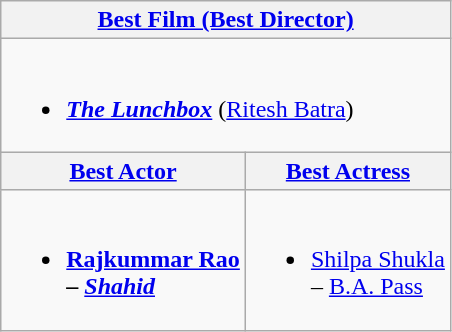<table class="wikitable">
<tr>
<th colspan=2><a href='#'>Best Film (Best Director)</a></th>
</tr>
<tr>
<td colspan=2><br><ul><li><strong><em><a href='#'>The Lunchbox</a></em></strong> (<a href='#'>Ritesh Batra</a>)</li></ul></td>
</tr>
<tr>
<th><a href='#'>Best Actor</a></th>
<th><a href='#'>Best Actress</a></th>
</tr>
<tr>
<td><br><ul><li><strong><a href='#'>Rajkummar Rao</a><br> – <em><a href='#'>Shahid</a><strong><em></li></ul></td>
<td><br><ul><li></strong><a href='#'>Shilpa Shukla</a><br> – </em><a href='#'>B.A. Pass</a></em></strong></li></ul></td>
</tr>
</table>
